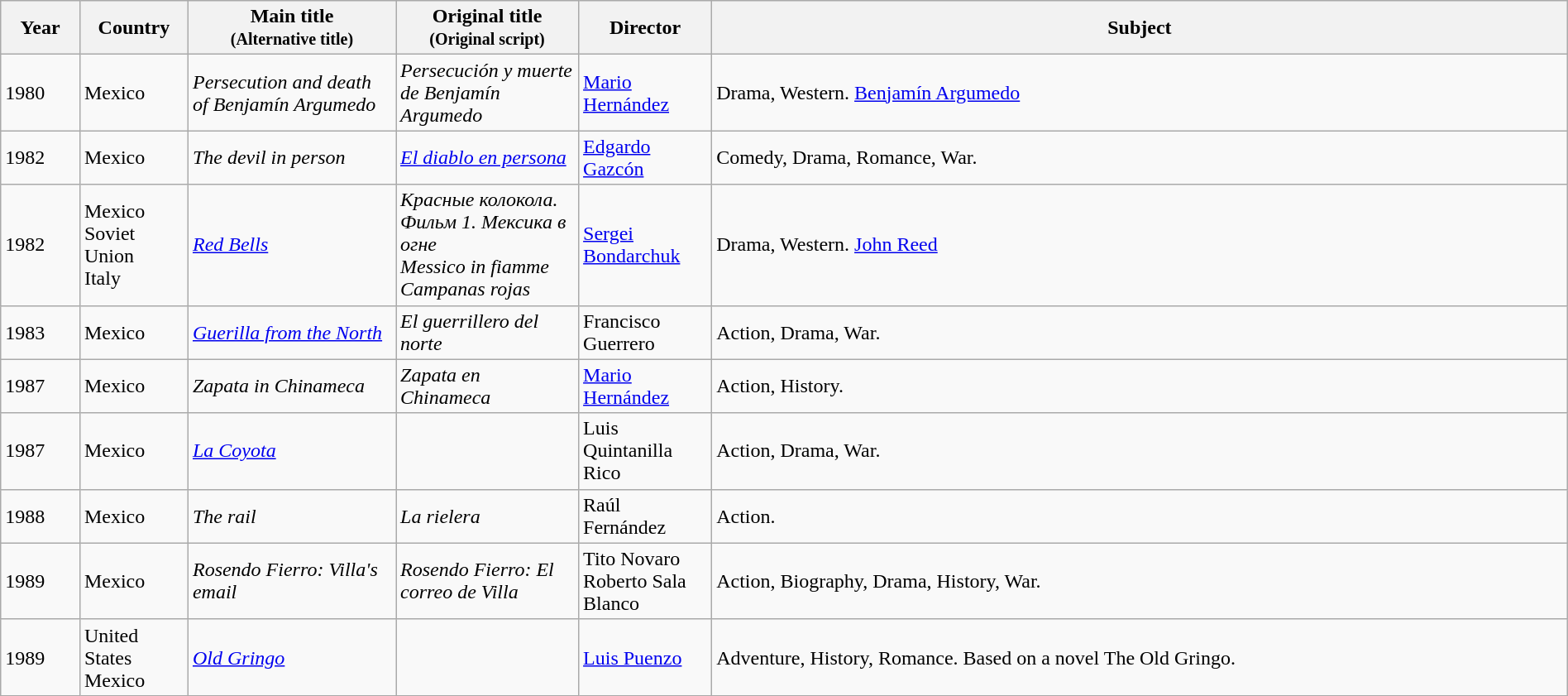<table class="wikitable sortable" style="width:100%;">
<tr>
<th>Year</th>
<th width= 80>Country</th>
<th class="unsortable" style="width:160px;">Main title<br><small>(Alternative title)</small></th>
<th class="unsortable" style="width:140px;">Original title<br><small>(Original script)</small></th>
<th width=100>Director</th>
<th class="unsortable">Subject</th>
</tr>
<tr>
<td>1980</td>
<td>Mexico</td>
<td><em>Persecution and death of Benjamín Argumedo</em></td>
<td><em>Persecución y muerte de Benjamín Argumedo</em></td>
<td><a href='#'>Mario Hernández</a></td>
<td>Drama, Western. <a href='#'>Benjamín Argumedo</a></td>
</tr>
<tr>
<td>1982</td>
<td>Mexico</td>
<td><em>The devil in person</em></td>
<td><em><a href='#'>El diablo en persona</a></em></td>
<td><a href='#'>Edgardo Gazcón</a></td>
<td>Comedy, Drama, Romance, War.</td>
</tr>
<tr>
<td>1982</td>
<td>Mexico<br>Soviet Union<br>Italy</td>
<td><em><a href='#'>Red Bells</a></em></td>
<td><em>Красные колокола. Фильм 1. Мексика в огне</em><br><em>Messico in fiamme</em><br><em>Campanas rojas</em></td>
<td><a href='#'>Sergei Bondarchuk</a></td>
<td>Drama, Western. <a href='#'>John Reed</a></td>
</tr>
<tr>
<td>1983</td>
<td>Mexico</td>
<td><em><a href='#'>Guerilla from the North</a></em></td>
<td><em>El guerrillero del norte</em></td>
<td>Francisco Guerrero</td>
<td>Action, Drama, War.</td>
</tr>
<tr>
<td>1987</td>
<td>Mexico</td>
<td><em>Zapata in Chinameca</em></td>
<td><em>Zapata en Chinameca</em></td>
<td><a href='#'>Mario Hernández</a></td>
<td>Action, History.</td>
</tr>
<tr>
<td>1987</td>
<td>Mexico</td>
<td><em><a href='#'>La Coyota</a></em></td>
<td></td>
<td>Luis Quintanilla Rico</td>
<td>Action, Drama, War.</td>
</tr>
<tr>
<td>1988</td>
<td>Mexico</td>
<td><em>The rail</em></td>
<td><em>La rielera</em></td>
<td>Raúl Fernández</td>
<td>Action.</td>
</tr>
<tr>
<td>1989</td>
<td>Mexico</td>
<td><em>Rosendo Fierro: Villa's email</em></td>
<td><em>Rosendo Fierro: El correo de Villa</em></td>
<td>Tito Novaro<br>Roberto Sala Blanco</td>
<td>Action, Biography, Drama, History, War.</td>
</tr>
<tr>
<td>1989</td>
<td>United States<br>Mexico</td>
<td><em><a href='#'>Old Gringo</a></em></td>
<td></td>
<td><a href='#'>Luis Puenzo</a></td>
<td>Adventure, History, Romance. Based on a novel The Old Gringo.</td>
</tr>
</table>
